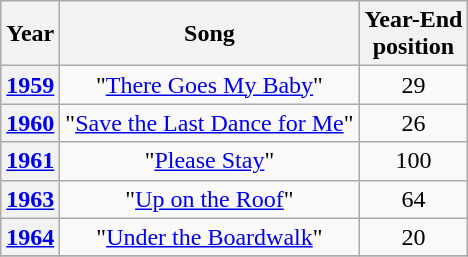<table class="wikitable plainrowheaders" style="text-align:center;" border="1">
<tr>
<th>Year</th>
<th>Song</th>
<th>Year-End<br>position</th>
</tr>
<tr>
<th scope="row"><a href='#'>1959</a></th>
<td>"<a href='#'>There Goes My Baby</a>"</td>
<td>29</td>
</tr>
<tr>
<th scope="row"><a href='#'>1960</a></th>
<td>"<a href='#'>Save the Last Dance for Me</a>"</td>
<td>26</td>
</tr>
<tr>
<th scope="row"><a href='#'>1961</a></th>
<td>"<a href='#'>Please Stay</a>"</td>
<td>100</td>
</tr>
<tr>
<th scope="row"><a href='#'>1963</a></th>
<td>"<a href='#'>Up on the Roof</a>"</td>
<td>64</td>
</tr>
<tr>
<th scope="row"><a href='#'>1964</a></th>
<td>"<a href='#'>Under the Boardwalk</a>"</td>
<td>20</td>
</tr>
<tr>
</tr>
</table>
